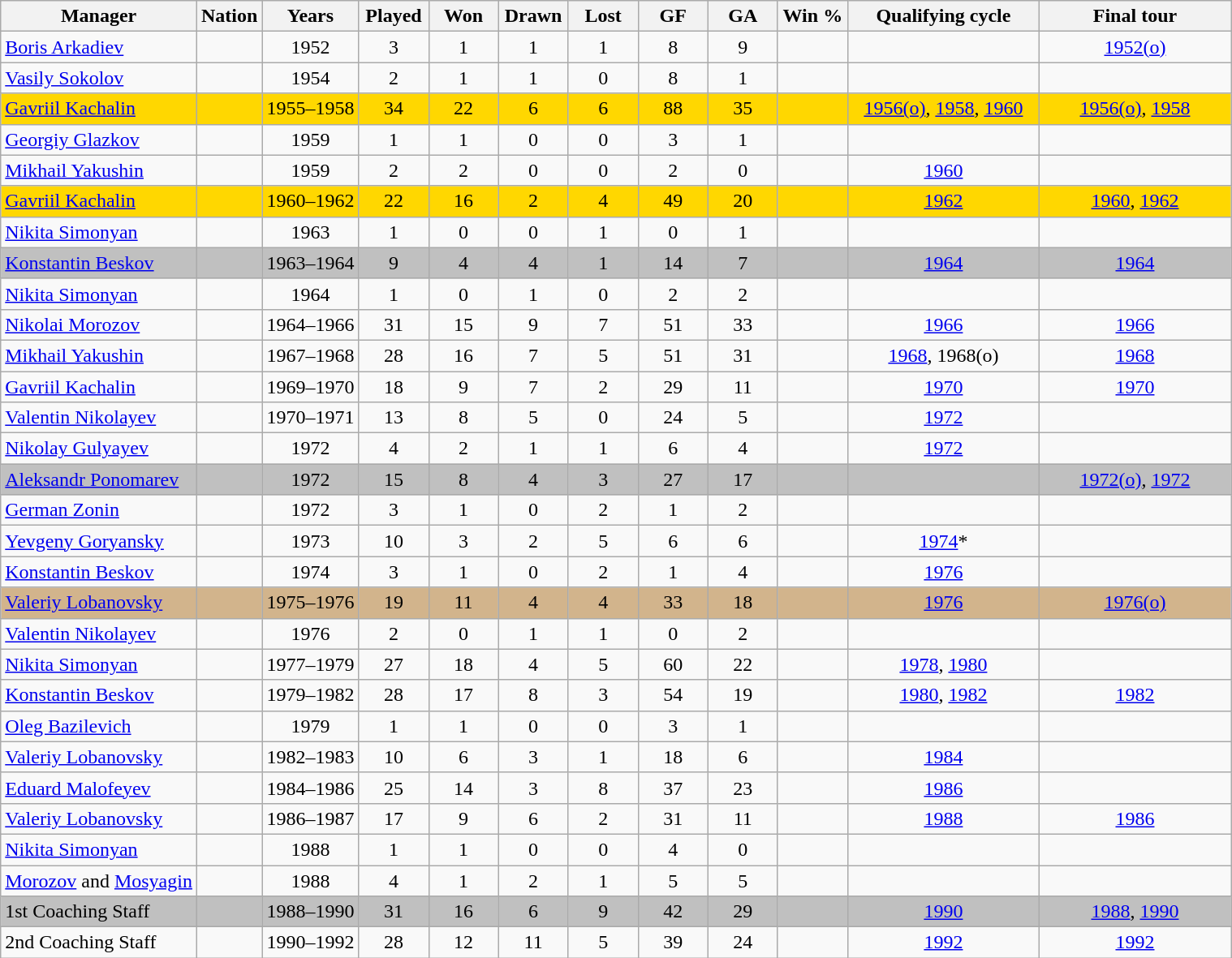<table class="wikitable sortable collapsible" style="text-align: center; font-size: 100%;">
<tr>
<th>Manager</th>
<th>Nation</th>
<th>Years</th>
<th width="50">Played</th>
<th width="50">Won</th>
<th width="50">Drawn</th>
<th width="50">Lost</th>
<th width="50">GF</th>
<th width="50">GA</th>
<th width="50">Win %</th>
<th style="width:150px;">Qualifying cycle</th>
<th style="width:150px;">Final tour</th>
</tr>
<tr>
<td style="text-align: left;"><a href='#'>Boris Arkadiev</a></td>
<td></td>
<td>1952</td>
<td>3</td>
<td>1</td>
<td>1</td>
<td>1</td>
<td>8</td>
<td>9</td>
<td></td>
<td></td>
<td><a href='#'>1952(o)</a></td>
</tr>
<tr>
<td style="text-align: left;"><a href='#'>Vasily Sokolov</a></td>
<td></td>
<td>1954</td>
<td>2</td>
<td>1</td>
<td>1</td>
<td>0</td>
<td>8</td>
<td>1</td>
<td></td>
<td></td>
<td></td>
</tr>
<tr style="background:gold;">
<td style="text-align: left;"><a href='#'>Gavriil Kachalin</a></td>
<td></td>
<td>1955–1958</td>
<td>34</td>
<td>22</td>
<td>6</td>
<td>6</td>
<td>88</td>
<td>35</td>
<td></td>
<td><a href='#'>1956(o)</a>, <a href='#'>1958</a>, <a href='#'>1960</a></td>
<td><a href='#'>1956(o)</a>, <a href='#'>1958</a></td>
</tr>
<tr>
<td style="text-align: left;"><a href='#'>Georgiy Glazkov</a></td>
<td></td>
<td>1959</td>
<td>1</td>
<td>1</td>
<td>0</td>
<td>0</td>
<td>3</td>
<td>1</td>
<td></td>
<td></td>
<td></td>
</tr>
<tr>
<td style="text-align: left;"><a href='#'>Mikhail Yakushin</a></td>
<td></td>
<td>1959</td>
<td>2</td>
<td>2</td>
<td>0</td>
<td>0</td>
<td>2</td>
<td>0</td>
<td></td>
<td><a href='#'>1960</a></td>
<td></td>
</tr>
<tr style="background:gold;">
<td style="text-align: left;"><a href='#'>Gavriil Kachalin</a></td>
<td></td>
<td>1960–1962</td>
<td>22</td>
<td>16</td>
<td>2</td>
<td>4</td>
<td>49</td>
<td>20</td>
<td></td>
<td><a href='#'>1962</a></td>
<td><a href='#'>1960</a>, <a href='#'>1962</a></td>
</tr>
<tr>
<td style="text-align: left;"><a href='#'>Nikita Simonyan</a></td>
<td></td>
<td>1963</td>
<td>1</td>
<td>0</td>
<td>0</td>
<td>1</td>
<td>0</td>
<td>1</td>
<td></td>
<td></td>
<td></td>
</tr>
<tr style="background:silver;">
<td style="text-align: left;"><a href='#'>Konstantin Beskov</a></td>
<td></td>
<td>1963–1964</td>
<td>9</td>
<td>4</td>
<td>4</td>
<td>1</td>
<td>14</td>
<td>7</td>
<td></td>
<td><a href='#'>1964</a></td>
<td><a href='#'>1964</a></td>
</tr>
<tr>
<td style="text-align: left;"><a href='#'>Nikita Simonyan</a></td>
<td></td>
<td>1964</td>
<td>1</td>
<td>0</td>
<td>1</td>
<td>0</td>
<td>2</td>
<td>2</td>
<td></td>
<td></td>
<td></td>
</tr>
<tr>
<td style="text-align: left;"><a href='#'>Nikolai Morozov</a></td>
<td></td>
<td>1964–1966</td>
<td>31</td>
<td>15</td>
<td>9</td>
<td>7</td>
<td>51</td>
<td>33</td>
<td></td>
<td><a href='#'>1966</a></td>
<td><a href='#'>1966</a></td>
</tr>
<tr>
<td style="text-align: left;"><a href='#'>Mikhail Yakushin</a></td>
<td></td>
<td>1967–1968</td>
<td>28</td>
<td>16</td>
<td>7</td>
<td>5</td>
<td>51</td>
<td>31</td>
<td></td>
<td><a href='#'>1968</a>, 1968(o)</td>
<td><a href='#'>1968</a></td>
</tr>
<tr>
<td style="text-align: left;"><a href='#'>Gavriil Kachalin</a></td>
<td></td>
<td>1969–1970</td>
<td>18</td>
<td>9</td>
<td>7</td>
<td>2</td>
<td>29</td>
<td>11</td>
<td></td>
<td><a href='#'>1970</a></td>
<td><a href='#'>1970</a></td>
</tr>
<tr>
<td style="text-align: left;"><a href='#'>Valentin Nikolayev</a></td>
<td></td>
<td>1970–1971</td>
<td>13</td>
<td>8</td>
<td>5</td>
<td>0</td>
<td>24</td>
<td>5</td>
<td></td>
<td><a href='#'>1972</a></td>
<td></td>
</tr>
<tr>
<td style="text-align: left;"><a href='#'>Nikolay Gulyayev</a></td>
<td></td>
<td>1972</td>
<td>4</td>
<td>2</td>
<td>1</td>
<td>1</td>
<td>6</td>
<td>4</td>
<td></td>
<td><a href='#'>1972</a></td>
<td></td>
</tr>
<tr style="background:silver;">
<td style="text-align: left;"><a href='#'>Aleksandr Ponomarev</a></td>
<td></td>
<td>1972</td>
<td>15</td>
<td>8</td>
<td>4</td>
<td>3</td>
<td>27</td>
<td>17</td>
<td></td>
<td></td>
<td><a href='#'>1972(o)</a>, <a href='#'>1972</a></td>
</tr>
<tr>
<td style="text-align: left;"><a href='#'>German Zonin</a></td>
<td></td>
<td>1972</td>
<td>3</td>
<td>1</td>
<td>0</td>
<td>2</td>
<td>1</td>
<td>2</td>
<td></td>
<td></td>
<td></td>
</tr>
<tr>
<td style="text-align: left;"><a href='#'>Yevgeny Goryansky</a></td>
<td></td>
<td>1973</td>
<td>10</td>
<td>3</td>
<td>2</td>
<td>5</td>
<td>6</td>
<td>6</td>
<td></td>
<td><a href='#'>1974</a>*</td>
<td></td>
</tr>
<tr>
<td style="text-align: left;"><a href='#'>Konstantin Beskov</a></td>
<td></td>
<td>1974</td>
<td>3</td>
<td>1</td>
<td>0</td>
<td>2</td>
<td>1</td>
<td>4</td>
<td></td>
<td><a href='#'>1976</a></td>
<td></td>
</tr>
<tr bgcolor=tan>
<td style="text-align: left;"><a href='#'>Valeriy Lobanovsky</a></td>
<td></td>
<td>1975–1976</td>
<td>19</td>
<td>11</td>
<td>4</td>
<td>4</td>
<td>33</td>
<td>18</td>
<td></td>
<td><a href='#'>1976</a></td>
<td><a href='#'>1976(o)</a></td>
</tr>
<tr>
<td style="text-align: left;"><a href='#'>Valentin Nikolayev</a></td>
<td></td>
<td>1976</td>
<td>2</td>
<td>0</td>
<td>1</td>
<td>1</td>
<td>0</td>
<td>2</td>
<td></td>
<td></td>
<td></td>
</tr>
<tr>
<td style="text-align: left;"><a href='#'>Nikita Simonyan</a></td>
<td></td>
<td>1977–1979</td>
<td>27</td>
<td>18</td>
<td>4</td>
<td>5</td>
<td>60</td>
<td>22</td>
<td></td>
<td><a href='#'>1978</a>, <a href='#'>1980</a></td>
<td></td>
</tr>
<tr>
<td style="text-align: left;"><a href='#'>Konstantin Beskov</a></td>
<td></td>
<td>1979–1982</td>
<td>28</td>
<td>17</td>
<td>8</td>
<td>3</td>
<td>54</td>
<td>19</td>
<td></td>
<td><a href='#'>1980</a>, <a href='#'>1982</a></td>
<td><a href='#'>1982</a></td>
</tr>
<tr>
<td style="text-align: left;"><a href='#'>Oleg Bazilevich</a></td>
<td></td>
<td>1979</td>
<td>1</td>
<td>1</td>
<td>0</td>
<td>0</td>
<td>3</td>
<td>1</td>
<td></td>
<td></td>
<td></td>
</tr>
<tr>
<td style="text-align: left;"><a href='#'>Valeriy Lobanovsky</a></td>
<td></td>
<td>1982–1983</td>
<td>10</td>
<td>6</td>
<td>3</td>
<td>1</td>
<td>18</td>
<td>6</td>
<td></td>
<td><a href='#'>1984</a></td>
<td></td>
</tr>
<tr>
<td style="text-align: left;"><a href='#'>Eduard Malofeyev</a></td>
<td></td>
<td>1984–1986</td>
<td>25</td>
<td>14</td>
<td>3</td>
<td>8</td>
<td>37</td>
<td>23</td>
<td></td>
<td><a href='#'>1986</a></td>
<td></td>
</tr>
<tr>
<td style="text-align: left;"><a href='#'>Valeriy Lobanovsky</a></td>
<td></td>
<td>1986–1987</td>
<td>17</td>
<td>9</td>
<td>6</td>
<td>2</td>
<td>31</td>
<td>11</td>
<td></td>
<td><a href='#'>1988</a></td>
<td><a href='#'>1986</a></td>
</tr>
<tr>
<td style="text-align: left;"><a href='#'>Nikita Simonyan</a></td>
<td></td>
<td>1988</td>
<td>1</td>
<td>1</td>
<td>0</td>
<td>0</td>
<td>4</td>
<td>0</td>
<td></td>
<td></td>
<td></td>
</tr>
<tr>
<td style="text-align: left;"><a href='#'>Morozov</a> and <a href='#'>Mosyagin</a></td>
<td></td>
<td>1988</td>
<td>4</td>
<td>1</td>
<td>2</td>
<td>1</td>
<td>5</td>
<td>5</td>
<td></td>
<td></td>
<td></td>
</tr>
<tr style="background:silver;">
<td style="text-align: left;">1st Coaching Staff</td>
<td></td>
<td>1988–1990</td>
<td>31</td>
<td>16</td>
<td>6</td>
<td>9</td>
<td>42</td>
<td>29</td>
<td></td>
<td><a href='#'>1990</a></td>
<td><a href='#'>1988</a>, <a href='#'>1990</a></td>
</tr>
<tr>
<td style="text-align: left;">2nd Coaching Staff</td>
<td></td>
<td>1990–1992</td>
<td>28</td>
<td>12</td>
<td>11</td>
<td>5</td>
<td>39</td>
<td>24</td>
<td></td>
<td><a href='#'>1992</a></td>
<td><a href='#'>1992</a></td>
</tr>
</table>
